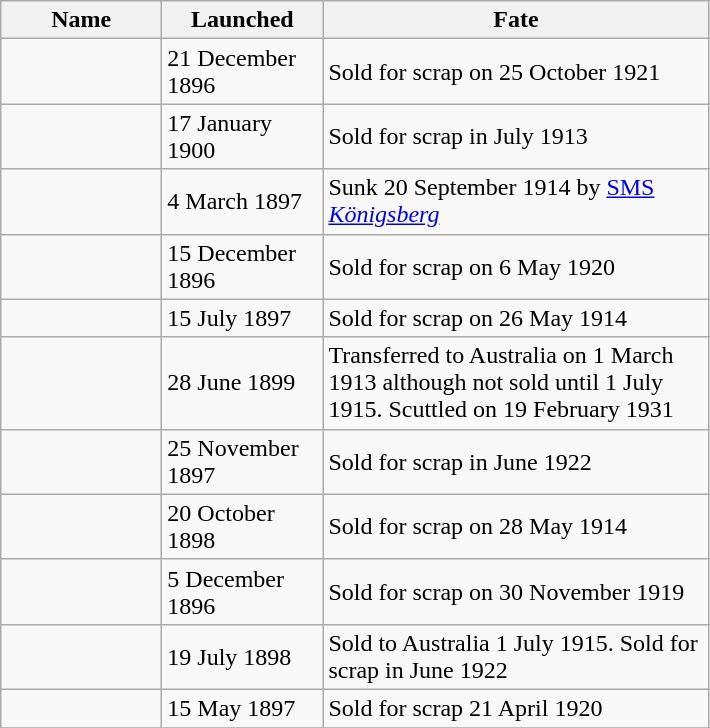<table class = "wikitable">
<tr>
<th width = 100>Name</th>
<th width = 100>Launched</th>
<th width = 250>Fate</th>
</tr>
<tr>
<td></td>
<td>21 December 1896</td>
<td>Sold for scrap on 25 October 1921</td>
</tr>
<tr>
<td></td>
<td>17 January 1900</td>
<td>Sold for scrap in July 1913</td>
</tr>
<tr>
<td></td>
<td>4 March 1897</td>
<td>Sunk 20 September 1914 by <a href='#'>SMS <em>Königsberg</em></a></td>
</tr>
<tr>
<td></td>
<td>15 December 1896</td>
<td>Sold for scrap on 6 May 1920</td>
</tr>
<tr>
<td></td>
<td>15 July 1897</td>
<td>Sold for scrap on 26 May 1914</td>
</tr>
<tr>
<td></td>
<td>28 June 1899</td>
<td>Transferred to Australia on 1 March 1913 although not sold until 1 July 1915. Scuttled on 19 February 1931</td>
</tr>
<tr>
<td></td>
<td>25 November 1897</td>
<td>Sold for scrap in June 1922</td>
</tr>
<tr>
<td></td>
<td>20 October 1898</td>
<td>Sold for scrap on 28 May 1914</td>
</tr>
<tr>
<td></td>
<td>5 December 1896</td>
<td>Sold for scrap on 30 November 1919</td>
</tr>
<tr>
<td></td>
<td>19 July 1898</td>
<td>Sold to Australia 1 July 1915. Sold for scrap in June 1922</td>
</tr>
<tr>
<td></td>
<td>15 May 1897</td>
<td>Sold for scrap 21 April 1920</td>
</tr>
<tr>
</tr>
</table>
